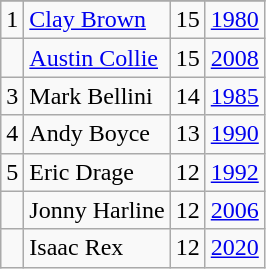<table class="wikitable">
<tr>
</tr>
<tr>
<td>1</td>
<td><a href='#'>Clay Brown</a></td>
<td>15</td>
<td><a href='#'>1980</a></td>
</tr>
<tr>
<td></td>
<td><a href='#'>Austin Collie</a></td>
<td>15</td>
<td><a href='#'>2008</a></td>
</tr>
<tr>
<td>3</td>
<td>Mark Bellini</td>
<td>14</td>
<td><a href='#'>1985</a></td>
</tr>
<tr>
<td>4</td>
<td>Andy Boyce</td>
<td>13</td>
<td><a href='#'>1990</a></td>
</tr>
<tr>
<td>5</td>
<td>Eric Drage</td>
<td>12</td>
<td><a href='#'>1992</a></td>
</tr>
<tr>
<td></td>
<td>Jonny Harline</td>
<td>12</td>
<td><a href='#'>2006</a></td>
</tr>
<tr>
<td></td>
<td>Isaac Rex</td>
<td>12</td>
<td><a href='#'>2020</a></td>
</tr>
</table>
